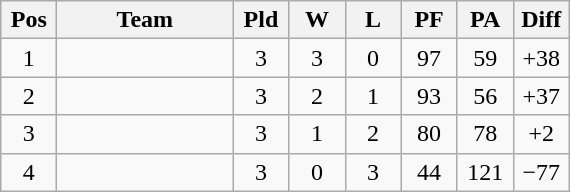<table class="wikitable" style="text-align: center;">
<tr>
<th width="30">Pos</th>
<th width="110">Team</th>
<th width="30">Pld</th>
<th width="30">W</th>
<th width="30">L</th>
<th width="30">PF</th>
<th width="30">PA</th>
<th width="30">Diff</th>
</tr>
<tr>
<td>1</td>
<td align="left"></td>
<td>3</td>
<td>3</td>
<td>0</td>
<td>97</td>
<td>59</td>
<td>+38</td>
</tr>
<tr>
<td>2</td>
<td align="left"></td>
<td>3</td>
<td>2</td>
<td>1</td>
<td>93</td>
<td>56</td>
<td>+37</td>
</tr>
<tr>
<td>3</td>
<td align="left"></td>
<td>3</td>
<td>1</td>
<td>2</td>
<td>80</td>
<td>78</td>
<td>+2</td>
</tr>
<tr>
<td>4</td>
<td align="left"></td>
<td>3</td>
<td>0</td>
<td>3</td>
<td>44</td>
<td>121</td>
<td>−77</td>
</tr>
</table>
